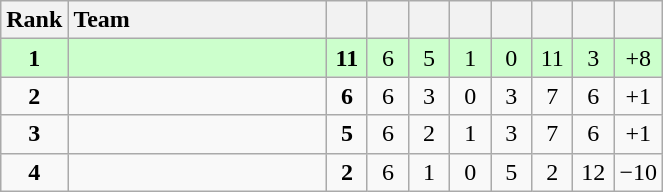<table class="wikitable" style="text-align: center;">
<tr>
<th width="30">Rank</th>
<th style="text-align:left;" width="165">Team</th>
<th width="20"></th>
<th width="20"></th>
<th width="20"></th>
<th width="20"></th>
<th width="20"></th>
<th width="20"></th>
<th width="20"></th>
<th width="20"></th>
</tr>
<tr style="background:#ccffcc;">
<td><strong>1</strong></td>
<td style="text-align:left;"></td>
<td><strong>11</strong></td>
<td>6</td>
<td>5</td>
<td>1</td>
<td>0</td>
<td>11</td>
<td>3</td>
<td>+8</td>
</tr>
<tr>
<td><strong>2</strong></td>
<td style="text-align:left;"></td>
<td><strong>6</strong></td>
<td>6</td>
<td>3</td>
<td>0</td>
<td>3</td>
<td>7</td>
<td>6</td>
<td>+1</td>
</tr>
<tr>
<td><strong>3</strong></td>
<td style="text-align:left;"></td>
<td><strong>5</strong></td>
<td>6</td>
<td>2</td>
<td>1</td>
<td>3</td>
<td>7</td>
<td>6</td>
<td>+1</td>
</tr>
<tr>
<td><strong>4</strong></td>
<td style="text-align:left;"></td>
<td><strong>2</strong></td>
<td>6</td>
<td>1</td>
<td>0</td>
<td>5</td>
<td>2</td>
<td>12</td>
<td>−10</td>
</tr>
</table>
